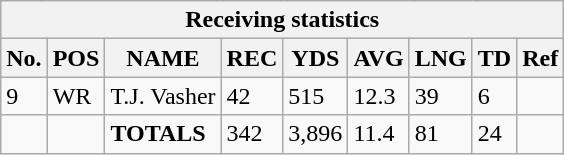<table class="wikitable collapsible collapsed">
<tr>
<th colspan="9">Receiving statistics</th>
</tr>
<tr>
<th>No.</th>
<th>POS</th>
<th>NAME</th>
<th>REC</th>
<th>YDS</th>
<th>AVG</th>
<th>LNG</th>
<th>TD</th>
<th>Ref</th>
</tr>
<tr>
<td>9</td>
<td>WR</td>
<td>T.J. Vasher</td>
<td>42</td>
<td>515</td>
<td>12.3</td>
<td>39</td>
<td>6</td>
<td></td>
</tr>
<tr>
<td></td>
<td></td>
<td><strong>TOTALS</strong></td>
<td>342</td>
<td>3,896</td>
<td>11.4</td>
<td>81</td>
<td>24</td>
<td></td>
</tr>
</table>
